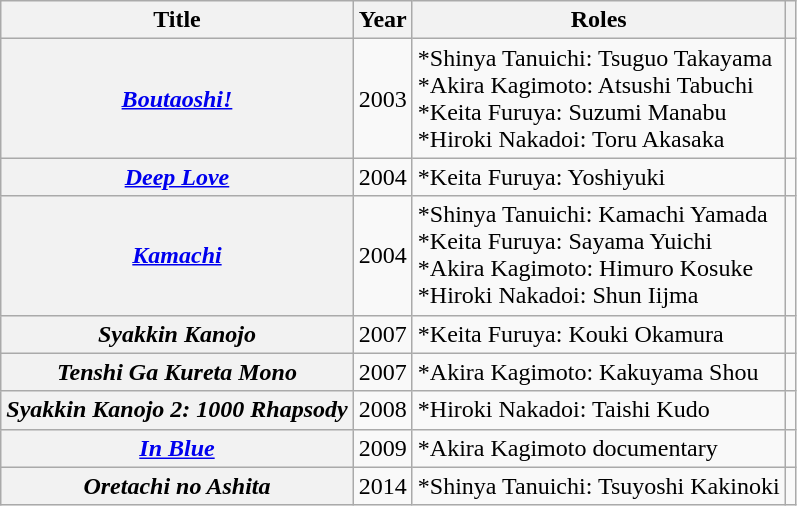<table class="wikitable sortable plainrowheaders" style="text-align:left;">
<tr>
<th scope="col">Title</th>
<th scope="col">Year</th>
<th scope="col">Roles</th>
<th scope="col" class="unsortable"></th>
</tr>
<tr>
<th scope="row"><em><a href='#'>Boutaoshi!</a></em></th>
<td>2003</td>
<td>*Shinya Tanuichi: Tsuguo Takayama<br>*Akira Kagimoto: Atsushi Tabuchi<br>*Keita Furuya: Suzumi Manabu<br>*Hiroki Nakadoi: Toru Akasaka</td>
<td style="text-align:center;"></td>
</tr>
<tr>
<th scope="row"><em><a href='#'>Deep Love</a></em></th>
<td>2004</td>
<td>*Keita Furuya: Yoshiyuki</td>
<td style="text-align:center;"></td>
</tr>
<tr>
<th scope="row"><em><a href='#'>Kamachi</a></em></th>
<td>2004</td>
<td>*Shinya Tanuichi: Kamachi Yamada<br>*Keita Furuya: Sayama Yuichi<br>*Akira Kagimoto: Himuro Kosuke<br>*Hiroki Nakadoi: Shun Iijma</td>
<td style="text-align:center;"></td>
</tr>
<tr>
<th scope="row"><em>Syakkin Kanojo</em></th>
<td>2007</td>
<td>*Keita Furuya: Kouki Okamura</td>
<td style="text-align:center;"></td>
</tr>
<tr>
<th scope="row"><em>Tenshi Ga Kureta Mono</em></th>
<td>2007</td>
<td>*Akira Kagimoto: Kakuyama Shou</td>
<td style="text-align:center;"></td>
</tr>
<tr>
<th scope="row"><em>Syakkin Kanojo 2: 1000 Rhapsody</em></th>
<td>2008</td>
<td>*Hiroki Nakadoi: Taishi Kudo</td>
<td style="text-align:center;"></td>
</tr>
<tr>
<th scope="row"><em><a href='#'>In Blue</a></em></th>
<td>2009</td>
<td>*Akira Kagimoto documentary</td>
<td style="text-align:center;"></td>
</tr>
<tr>
<th scope="row"><em>Oretachi no Ashita</em></th>
<td>2014</td>
<td>*Shinya Tanuichi: Tsuyoshi Kakinoki</td>
<td style="text-align:center;"></td>
</tr>
</table>
